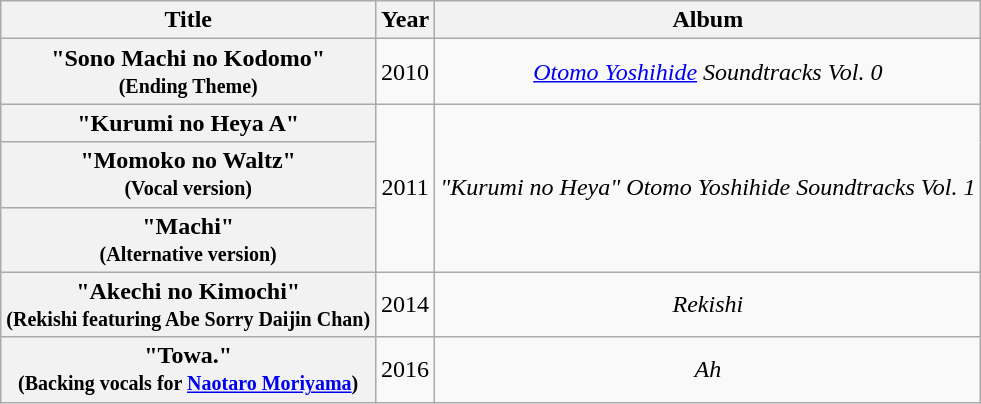<table class="wikitable plainrowheaders" style="text-align:center;">
<tr>
<th scope="col">Title</th>
<th scope="col">Year</th>
<th scope="col">Album</th>
</tr>
<tr>
<th scope="row">"Sono Machi no Kodomo"<br><small>(Ending Theme)</small></th>
<td>2010</td>
<td><em><a href='#'>Otomo Yoshihide</a> Soundtracks Vol. 0</em></td>
</tr>
<tr>
<th scope="row">"Kurumi no Heya A"</th>
<td rowspan="3">2011</td>
<td rowspan="3"><em>"Kurumi no Heya" Otomo Yoshihide Soundtracks Vol. 1</em></td>
</tr>
<tr>
<th scope="row">"Momoko no Waltz"<br><small>(Vocal version)</small></th>
</tr>
<tr>
<th scope="row">"Machi"<br><small>(Alternative version)</small></th>
</tr>
<tr>
<th scope="row">"Akechi no Kimochi"<br><small>(Rekishi featuring Abe Sorry Daijin Chan)</small></th>
<td>2014</td>
<td><em>Rekishi</em></td>
</tr>
<tr>
<th scope="row">"Towa."<br><small>(Backing vocals for <a href='#'>Naotaro Moriyama</a>)</small></th>
<td>2016</td>
<td><em>Ah</em></td>
</tr>
</table>
